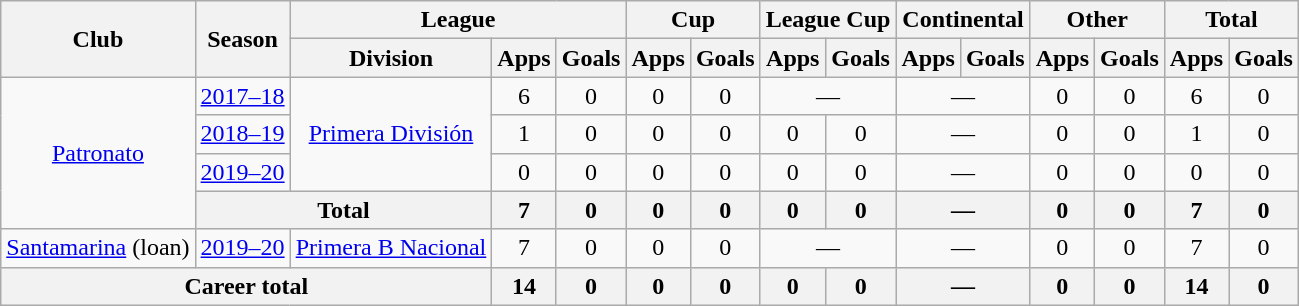<table class="wikitable" style="text-align:center">
<tr>
<th rowspan="2">Club</th>
<th rowspan="2">Season</th>
<th colspan="3">League</th>
<th colspan="2">Cup</th>
<th colspan="2">League Cup</th>
<th colspan="2">Continental</th>
<th colspan="2">Other</th>
<th colspan="2">Total</th>
</tr>
<tr>
<th>Division</th>
<th>Apps</th>
<th>Goals</th>
<th>Apps</th>
<th>Goals</th>
<th>Apps</th>
<th>Goals</th>
<th>Apps</th>
<th>Goals</th>
<th>Apps</th>
<th>Goals</th>
<th>Apps</th>
<th>Goals</th>
</tr>
<tr>
<td rowspan="4"><a href='#'>Patronato</a></td>
<td><a href='#'>2017–18</a></td>
<td rowspan="3"><a href='#'>Primera División</a></td>
<td>6</td>
<td>0</td>
<td>0</td>
<td>0</td>
<td colspan="2">—</td>
<td colspan="2">—</td>
<td>0</td>
<td>0</td>
<td>6</td>
<td>0</td>
</tr>
<tr>
<td><a href='#'>2018–19</a></td>
<td>1</td>
<td>0</td>
<td>0</td>
<td>0</td>
<td>0</td>
<td>0</td>
<td colspan="2">—</td>
<td>0</td>
<td>0</td>
<td>1</td>
<td>0</td>
</tr>
<tr>
<td><a href='#'>2019–20</a></td>
<td>0</td>
<td>0</td>
<td>0</td>
<td>0</td>
<td>0</td>
<td>0</td>
<td colspan="2">—</td>
<td>0</td>
<td>0</td>
<td>0</td>
<td>0</td>
</tr>
<tr>
<th colspan="2">Total</th>
<th>7</th>
<th>0</th>
<th>0</th>
<th>0</th>
<th>0</th>
<th>0</th>
<th colspan="2">—</th>
<th>0</th>
<th>0</th>
<th>7</th>
<th>0</th>
</tr>
<tr>
<td rowspan="1"><a href='#'>Santamarina</a> (loan)</td>
<td><a href='#'>2019–20</a></td>
<td rowspan="1"><a href='#'>Primera B Nacional</a></td>
<td>7</td>
<td>0</td>
<td>0</td>
<td>0</td>
<td colspan="2">—</td>
<td colspan="2">—</td>
<td>0</td>
<td>0</td>
<td>7</td>
<td>0</td>
</tr>
<tr>
<th colspan="3">Career total</th>
<th>14</th>
<th>0</th>
<th>0</th>
<th>0</th>
<th>0</th>
<th>0</th>
<th colspan="2">—</th>
<th>0</th>
<th>0</th>
<th>14</th>
<th>0</th>
</tr>
</table>
